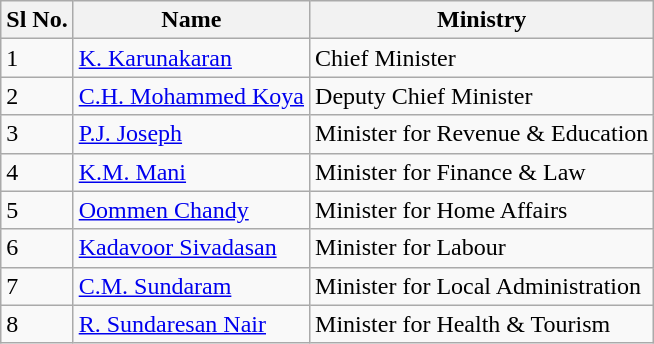<table class="wikitable">
<tr>
<th>Sl No.</th>
<th>Name</th>
<th>Ministry</th>
</tr>
<tr>
<td>1</td>
<td><a href='#'>K. Karunakaran</a></td>
<td>Chief Minister</td>
</tr>
<tr>
<td>2</td>
<td><a href='#'>C.H. Mohammed Koya</a></td>
<td>Deputy Chief Minister</td>
</tr>
<tr>
<td>3</td>
<td><a href='#'>P.J. Joseph</a></td>
<td>Minister for Revenue & Education</td>
</tr>
<tr>
<td>4</td>
<td><a href='#'>K.M. Mani</a></td>
<td>Minister for Finance & Law</td>
</tr>
<tr>
<td>5</td>
<td><a href='#'>Oommen Chandy</a></td>
<td>Minister for Home Affairs</td>
</tr>
<tr>
<td>6</td>
<td><a href='#'>Kadavoor Sivadasan</a></td>
<td>Minister for Labour</td>
</tr>
<tr>
<td>7</td>
<td><a href='#'>C.M. Sundaram</a></td>
<td>Minister for Local Administration</td>
</tr>
<tr>
<td>8</td>
<td><a href='#'>R. Sundaresan Nair</a></td>
<td>Minister for Health & Tourism</td>
</tr>
</table>
